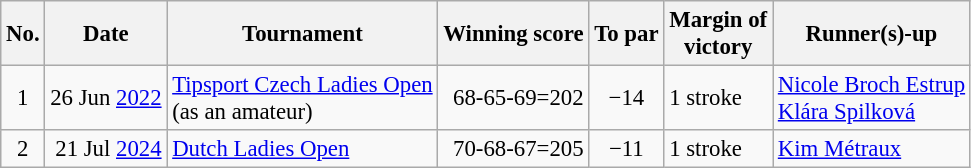<table class="wikitable" style="font-size:95%;">
<tr>
<th>No.</th>
<th>Date</th>
<th>Tournament</th>
<th>Winning score</th>
<th>To par</th>
<th>Margin of<br>victory</th>
<th>Runner(s)-up</th>
</tr>
<tr>
<td align=center>1</td>
<td align=right>26 Jun <a href='#'>2022</a></td>
<td><a href='#'>Tipsport Czech Ladies Open</a><br> (as an amateur)</td>
<td align=right>68-65-69=202</td>
<td align=center>−14</td>
<td>1 stroke</td>
<td> <a href='#'>Nicole Broch Estrup</a><br> <a href='#'>Klára Spilková</a></td>
</tr>
<tr>
<td align=center>2</td>
<td align=right>21 Jul <a href='#'>2024</a></td>
<td><a href='#'>Dutch Ladies Open</a></td>
<td align=right>70-68-67=205</td>
<td align=center>−11</td>
<td>1 stroke</td>
<td> <a href='#'>Kim Métraux</a></td>
</tr>
</table>
